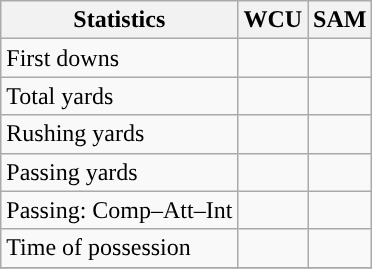<table class="wikitable" style="float: left;">
<tr>
<th>Statistics</th>
<th>WCU</th>
<th>SAM</th>
</tr>
<tr>
<td>First downs</td>
<td></td>
<td></td>
</tr>
<tr>
<td>Total yards</td>
<td></td>
<td></td>
</tr>
<tr>
<td>Rushing yards</td>
<td></td>
<td></td>
</tr>
<tr>
<td>Passing yards</td>
<td></td>
<td></td>
</tr>
<tr>
<td>Passing: Comp–Att–Int</td>
<td></td>
<td></td>
</tr>
<tr>
<td>Time of possession</td>
<td></td>
<td></td>
</tr>
<tr>
</tr>
</table>
